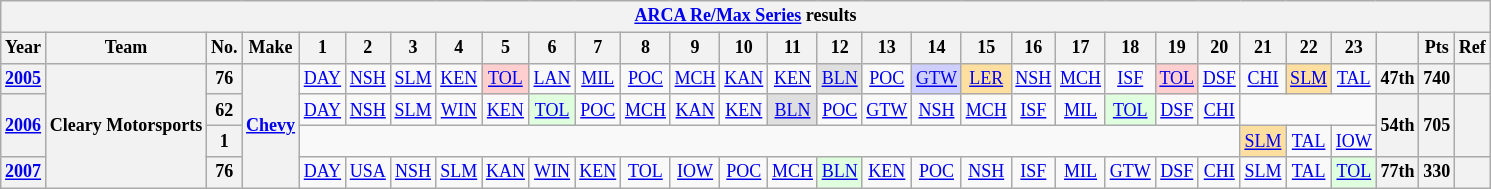<table class="wikitable" style="text-align:center; font-size:75%">
<tr>
<th colspan=48><a href='#'>ARCA Re/Max Series</a> results</th>
</tr>
<tr>
<th>Year</th>
<th>Team</th>
<th>No.</th>
<th>Make</th>
<th>1</th>
<th>2</th>
<th>3</th>
<th>4</th>
<th>5</th>
<th>6</th>
<th>7</th>
<th>8</th>
<th>9</th>
<th>10</th>
<th>11</th>
<th>12</th>
<th>13</th>
<th>14</th>
<th>15</th>
<th>16</th>
<th>17</th>
<th>18</th>
<th>19</th>
<th>20</th>
<th>21</th>
<th>22</th>
<th>23</th>
<th></th>
<th>Pts</th>
<th>Ref</th>
</tr>
<tr>
<th><a href='#'>2005</a></th>
<th rowspan=4>Cleary Motorsports</th>
<th>76</th>
<th rowspan=4><a href='#'>Chevy</a></th>
<td><a href='#'>DAY</a></td>
<td><a href='#'>NSH</a></td>
<td><a href='#'>SLM</a></td>
<td><a href='#'>KEN</a></td>
<td style="background:#FFCFCF;"><a href='#'>TOL</a><br></td>
<td><a href='#'>LAN</a></td>
<td><a href='#'>MIL</a></td>
<td><a href='#'>POC</a></td>
<td><a href='#'>MCH</a></td>
<td><a href='#'>KAN</a></td>
<td><a href='#'>KEN</a></td>
<td style="background:#DFDFDF;"><a href='#'>BLN</a><br></td>
<td><a href='#'>POC</a></td>
<td style="background:#CFCFFF;"><a href='#'>GTW</a><br></td>
<td style="background:#FFDF9F;"><a href='#'>LER</a><br></td>
<td><a href='#'>NSH</a></td>
<td><a href='#'>MCH</a></td>
<td><a href='#'>ISF</a></td>
<td style="background:#FFCFCF;"><a href='#'>TOL</a><br></td>
<td><a href='#'>DSF</a></td>
<td><a href='#'>CHI</a></td>
<td style="background:#FFDF9F;"><a href='#'>SLM</a><br></td>
<td><a href='#'>TAL</a></td>
<th>47th</th>
<th>740</th>
<th></th>
</tr>
<tr>
<th rowspan=2><a href='#'>2006</a></th>
<th>62</th>
<td><a href='#'>DAY</a></td>
<td><a href='#'>NSH</a></td>
<td><a href='#'>SLM</a></td>
<td><a href='#'>WIN</a></td>
<td><a href='#'>KEN</a></td>
<td style="background:#DFFFDF;"><a href='#'>TOL</a><br></td>
<td><a href='#'>POC</a></td>
<td><a href='#'>MCH</a></td>
<td><a href='#'>KAN</a></td>
<td><a href='#'>KEN</a></td>
<td style="background:#DFDFDF;"><a href='#'>BLN</a><br></td>
<td><a href='#'>POC</a></td>
<td><a href='#'>GTW</a></td>
<td><a href='#'>NSH</a></td>
<td><a href='#'>MCH</a></td>
<td><a href='#'>ISF</a></td>
<td><a href='#'>MIL</a></td>
<td style="background:#DFFFDF;"><a href='#'>TOL</a><br></td>
<td><a href='#'>DSF</a></td>
<td><a href='#'>CHI</a></td>
<td colspan=3></td>
<th rowspan=2>54th</th>
<th rowspan=2>705</th>
<th rowspan=2></th>
</tr>
<tr>
<th>1</th>
<td colspan=20></td>
<td style="background:#FFDF9F;"><a href='#'>SLM</a><br></td>
<td><a href='#'>TAL</a></td>
<td><a href='#'>IOW</a></td>
</tr>
<tr>
<th><a href='#'>2007</a></th>
<th>76</th>
<td><a href='#'>DAY</a></td>
<td><a href='#'>USA</a></td>
<td><a href='#'>NSH</a></td>
<td><a href='#'>SLM</a></td>
<td><a href='#'>KAN</a></td>
<td><a href='#'>WIN</a></td>
<td><a href='#'>KEN</a></td>
<td><a href='#'>TOL</a></td>
<td><a href='#'>IOW</a></td>
<td><a href='#'>POC</a></td>
<td><a href='#'>MCH</a></td>
<td style="background:#DFFFDF;"><a href='#'>BLN</a><br></td>
<td><a href='#'>KEN</a></td>
<td><a href='#'>POC</a></td>
<td><a href='#'>NSH</a></td>
<td><a href='#'>ISF</a></td>
<td><a href='#'>MIL</a></td>
<td><a href='#'>GTW</a></td>
<td><a href='#'>DSF</a></td>
<td><a href='#'>CHI</a></td>
<td><a href='#'>SLM</a></td>
<td><a href='#'>TAL</a></td>
<td style="background:#DFFFDF;"><a href='#'>TOL</a><br></td>
<th>77th</th>
<th>330</th>
<th></th>
</tr>
</table>
